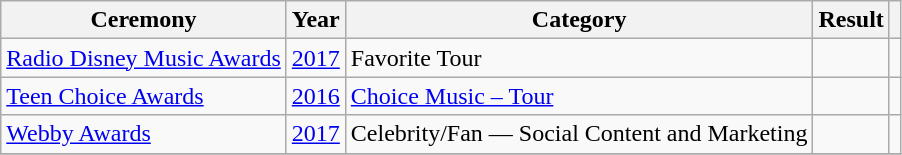<table class="wikitable">
<tr>
<th scope="col">Ceremony</th>
<th scope="col">Year</th>
<th scope="col">Category</th>
<th scope="col">Result</th>
<th scope="col" class="unsortable"></th>
</tr>
<tr>
<td><a href='#'>Radio Disney Music Awards</a></td>
<td><a href='#'>2017</a></td>
<td>Favorite Tour</td>
<td></td>
<td style="text-align:center;"></td>
</tr>
<tr>
<td><a href='#'>Teen Choice Awards</a></td>
<td><a href='#'>2016</a></td>
<td><a href='#'>Choice Music – Tour</a></td>
<td></td>
<td style="text-align:center;"></td>
</tr>
<tr>
<td><a href='#'>Webby Awards</a></td>
<td><a href='#'>2017</a></td>
<td>Celebrity/Fan — Social Content and Marketing</td>
<td></td>
<td style="text-align:center;"></td>
</tr>
<tr>
</tr>
</table>
